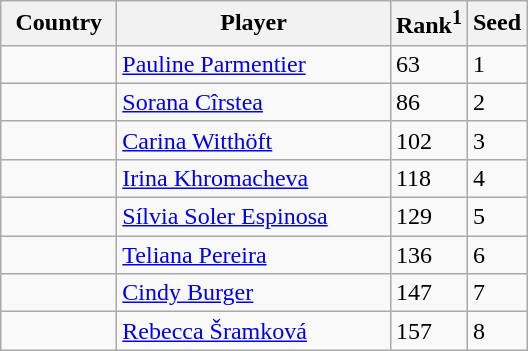<table class="sortable wikitable">
<tr>
<th width="70">Country</th>
<th width="175">Player</th>
<th>Rank<sup>1</sup></th>
<th>Seed</th>
</tr>
<tr>
<td></td>
<td><a href='#'>Pauline Parmentier</a></td>
<td>63</td>
<td>1</td>
</tr>
<tr>
<td></td>
<td><a href='#'>Sorana Cîrstea</a></td>
<td>86</td>
<td>2</td>
</tr>
<tr>
<td></td>
<td><a href='#'>Carina Witthöft</a></td>
<td>102</td>
<td>3</td>
</tr>
<tr>
<td></td>
<td><a href='#'>Irina Khromacheva</a></td>
<td>118</td>
<td>4</td>
</tr>
<tr>
<td></td>
<td><a href='#'>Sílvia Soler Espinosa</a></td>
<td>129</td>
<td>5</td>
</tr>
<tr>
<td></td>
<td><a href='#'>Teliana Pereira</a></td>
<td>136</td>
<td>6</td>
</tr>
<tr>
<td></td>
<td><a href='#'>Cindy Burger</a></td>
<td>147</td>
<td>7</td>
</tr>
<tr>
<td></td>
<td><a href='#'>Rebecca Šramková</a></td>
<td>157</td>
<td>8</td>
</tr>
</table>
